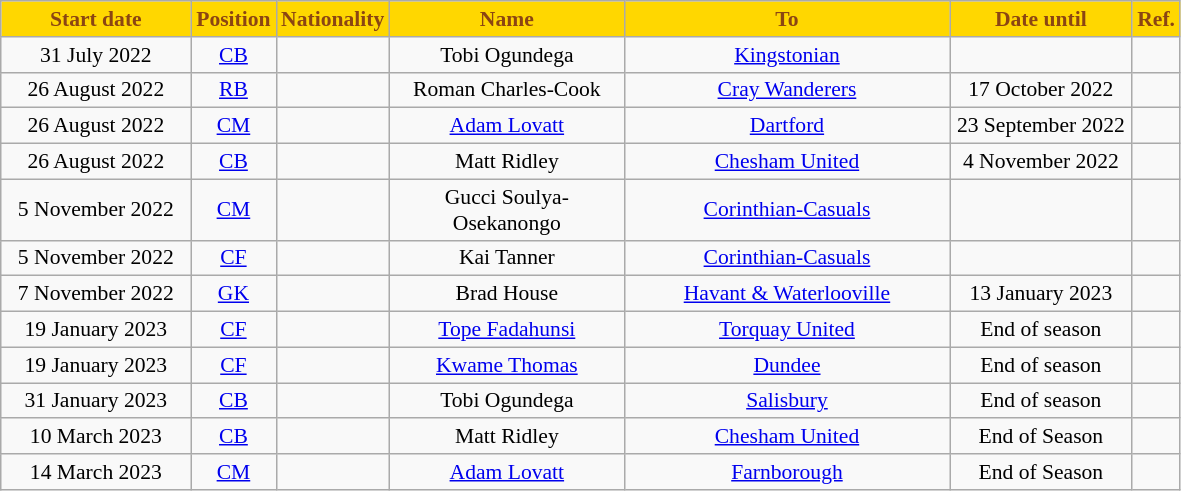<table class="wikitable" style="text-align:center; font-size:90%">
<tr>
<th style="background:#FFD700;color:saddlebrown; width:120px;">Start date</th>
<th style="background:#FFD700;color:saddlebrown; width:50px;">Position</th>
<th style="background:#FFD700;color:saddlebrown; width:50px;">Nationality</th>
<th style="background:#FFD700;color:saddlebrown; width:150px;">Name</th>
<th style="background:#FFD700;color:saddlebrown; width:210px;">To</th>
<th style="background:#FFD700;color:saddlebrown; width:115px;">Date until</th>
<th style="background:#FFD700;color:saddlebrown; width:25px;">Ref.</th>
</tr>
<tr>
<td>31 July 2022</td>
<td><a href='#'>CB</a></td>
<td></td>
<td>Tobi Ogundega</td>
<td> <a href='#'>Kingstonian</a></td>
<td></td>
<td></td>
</tr>
<tr>
<td>26 August 2022</td>
<td><a href='#'>RB</a></td>
<td></td>
<td>Roman Charles-Cook</td>
<td> <a href='#'>Cray Wanderers</a></td>
<td>17 October 2022</td>
<td></td>
</tr>
<tr>
<td>26 August 2022</td>
<td><a href='#'>CM</a></td>
<td></td>
<td><a href='#'>Adam Lovatt</a></td>
<td> <a href='#'>Dartford</a></td>
<td>23 September 2022</td>
<td></td>
</tr>
<tr>
<td>26 August 2022</td>
<td><a href='#'>CB</a></td>
<td></td>
<td>Matt Ridley</td>
<td> <a href='#'>Chesham United</a></td>
<td>4 November 2022</td>
<td></td>
</tr>
<tr>
<td>5 November 2022</td>
<td><a href='#'>CM</a></td>
<td></td>
<td>Gucci Soulya-Osekanongo</td>
<td> <a href='#'>Corinthian-Casuals</a></td>
<td></td>
<td></td>
</tr>
<tr>
<td>5 November 2022</td>
<td><a href='#'>CF</a></td>
<td></td>
<td>Kai Tanner</td>
<td> <a href='#'>Corinthian-Casuals</a></td>
<td></td>
<td></td>
</tr>
<tr>
<td>7 November 2022</td>
<td><a href='#'>GK</a></td>
<td></td>
<td>Brad House</td>
<td> <a href='#'>Havant & Waterlooville</a></td>
<td>13 January 2023</td>
<td></td>
</tr>
<tr>
<td>19 January 2023</td>
<td><a href='#'>CF</a></td>
<td></td>
<td><a href='#'>Tope Fadahunsi</a></td>
<td> <a href='#'>Torquay United</a></td>
<td>End of season</td>
<td></td>
</tr>
<tr>
<td>19 January 2023</td>
<td><a href='#'>CF</a></td>
<td></td>
<td><a href='#'>Kwame Thomas</a></td>
<td> <a href='#'>Dundee</a></td>
<td>End of season</td>
<td></td>
</tr>
<tr>
<td>31 January 2023</td>
<td><a href='#'>CB</a></td>
<td></td>
<td>Tobi Ogundega</td>
<td> <a href='#'>Salisbury</a></td>
<td>End of season</td>
<td></td>
</tr>
<tr>
<td>10 March 2023</td>
<td><a href='#'>CB</a></td>
<td></td>
<td>Matt Ridley</td>
<td> <a href='#'>Chesham United</a></td>
<td>End of Season</td>
<td></td>
</tr>
<tr>
<td>14 March 2023</td>
<td><a href='#'>CM</a></td>
<td></td>
<td><a href='#'>Adam Lovatt</a></td>
<td> <a href='#'>Farnborough</a></td>
<td>End of Season</td>
<td></td>
</tr>
</table>
